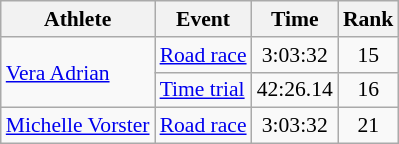<table class=wikitable style="font-size:90%;">
<tr>
<th>Athlete</th>
<th>Event</th>
<th>Time</th>
<th>Rank</th>
</tr>
<tr align=center>
<td align=left rowspan=2><a href='#'>Vera Adrian</a></td>
<td align=left><a href='#'>Road race</a></td>
<td>3:03:32</td>
<td>15</td>
</tr>
<tr align=center>
<td align=left><a href='#'>Time trial</a></td>
<td>42:26.14</td>
<td>16</td>
</tr>
<tr align=center>
<td align=left><a href='#'>Michelle Vorster</a></td>
<td align=left><a href='#'>Road race</a></td>
<td>3:03:32</td>
<td>21</td>
</tr>
</table>
